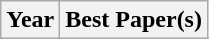<table class="wikitable" width="auto">
<tr>
<th>Year</th>
<th>Best Paper(s)</th>
</tr>
</table>
